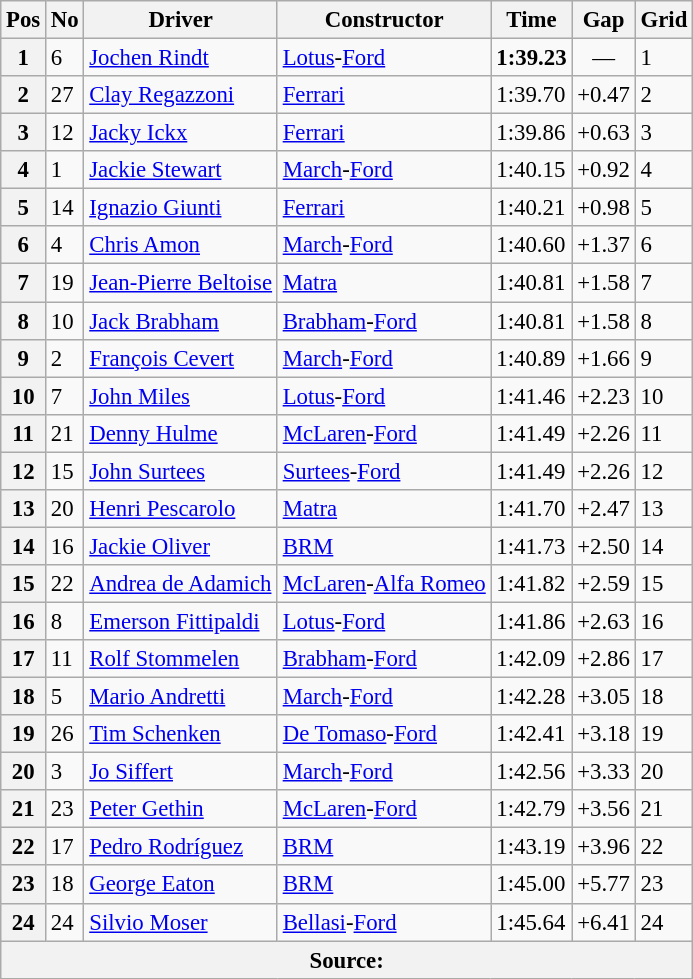<table class="wikitable sortable" style="font-size: 95%;">
<tr>
<th>Pos</th>
<th>No</th>
<th>Driver</th>
<th>Constructor</th>
<th>Time</th>
<th>Gap</th>
<th>Grid</th>
</tr>
<tr>
<th>1</th>
<td>6</td>
<td> <a href='#'>Jochen Rindt</a></td>
<td><a href='#'>Lotus</a>-<a href='#'>Ford</a></td>
<td><strong>1:39.23</strong></td>
<td align="center">—</td>
<td>1</td>
</tr>
<tr>
<th>2</th>
<td>27</td>
<td> <a href='#'>Clay Regazzoni</a></td>
<td><a href='#'>Ferrari</a></td>
<td>1:39.70</td>
<td>+0.47</td>
<td>2</td>
</tr>
<tr>
<th>3</th>
<td>12</td>
<td> <a href='#'>Jacky Ickx</a></td>
<td><a href='#'>Ferrari</a></td>
<td>1:39.86</td>
<td>+0.63</td>
<td>3</td>
</tr>
<tr>
<th>4</th>
<td>1</td>
<td> <a href='#'>Jackie Stewart</a></td>
<td><a href='#'>March</a>-<a href='#'>Ford</a></td>
<td>1:40.15</td>
<td>+0.92</td>
<td>4</td>
</tr>
<tr>
<th>5</th>
<td>14</td>
<td> <a href='#'>Ignazio Giunti</a></td>
<td><a href='#'>Ferrari</a></td>
<td>1:40.21</td>
<td>+0.98</td>
<td>5</td>
</tr>
<tr>
<th>6</th>
<td>4</td>
<td> <a href='#'>Chris Amon</a></td>
<td><a href='#'>March</a>-<a href='#'>Ford</a></td>
<td>1:40.60</td>
<td>+1.37</td>
<td>6</td>
</tr>
<tr>
<th>7</th>
<td>19</td>
<td> <a href='#'>Jean-Pierre Beltoise</a></td>
<td><a href='#'>Matra</a></td>
<td>1:40.81</td>
<td>+1.58</td>
<td>7</td>
</tr>
<tr>
<th>8</th>
<td>10</td>
<td> <a href='#'>Jack Brabham</a></td>
<td><a href='#'>Brabham</a>-<a href='#'>Ford</a></td>
<td>1:40.81</td>
<td>+1.58</td>
<td>8</td>
</tr>
<tr>
<th>9</th>
<td>2</td>
<td> <a href='#'>François Cevert</a></td>
<td><a href='#'>March</a>-<a href='#'>Ford</a></td>
<td>1:40.89</td>
<td>+1.66</td>
<td>9</td>
</tr>
<tr>
<th>10</th>
<td>7</td>
<td> <a href='#'>John Miles</a></td>
<td><a href='#'>Lotus</a>-<a href='#'>Ford</a></td>
<td>1:41.46</td>
<td>+2.23</td>
<td>10</td>
</tr>
<tr>
<th>11</th>
<td>21</td>
<td> <a href='#'>Denny Hulme</a></td>
<td><a href='#'>McLaren</a>-<a href='#'>Ford</a></td>
<td>1:41.49</td>
<td>+2.26</td>
<td>11</td>
</tr>
<tr>
<th>12</th>
<td>15</td>
<td> <a href='#'>John Surtees</a></td>
<td><a href='#'>Surtees</a>-<a href='#'>Ford</a></td>
<td>1:41.49</td>
<td>+2.26</td>
<td>12</td>
</tr>
<tr>
<th>13</th>
<td>20</td>
<td> <a href='#'>Henri Pescarolo</a></td>
<td><a href='#'>Matra</a></td>
<td>1:41.70</td>
<td>+2.47</td>
<td>13</td>
</tr>
<tr>
<th>14</th>
<td>16</td>
<td> <a href='#'>Jackie Oliver</a></td>
<td><a href='#'>BRM</a></td>
<td>1:41.73</td>
<td>+2.50</td>
<td>14</td>
</tr>
<tr>
<th>15</th>
<td>22</td>
<td> <a href='#'>Andrea de Adamich</a></td>
<td><a href='#'>McLaren</a>-<a href='#'>Alfa Romeo</a></td>
<td>1:41.82</td>
<td>+2.59</td>
<td>15</td>
</tr>
<tr>
<th>16</th>
<td>8</td>
<td> <a href='#'>Emerson Fittipaldi</a></td>
<td><a href='#'>Lotus</a>-<a href='#'>Ford</a></td>
<td>1:41.86</td>
<td>+2.63</td>
<td>16</td>
</tr>
<tr>
<th>17</th>
<td>11</td>
<td> <a href='#'>Rolf Stommelen</a></td>
<td><a href='#'>Brabham</a>-<a href='#'>Ford</a></td>
<td>1:42.09</td>
<td>+2.86</td>
<td>17</td>
</tr>
<tr>
<th>18</th>
<td>5</td>
<td> <a href='#'>Mario Andretti</a></td>
<td><a href='#'>March</a>-<a href='#'>Ford</a></td>
<td>1:42.28</td>
<td>+3.05</td>
<td>18</td>
</tr>
<tr>
<th>19</th>
<td>26</td>
<td> <a href='#'>Tim Schenken</a></td>
<td><a href='#'>De Tomaso</a>-<a href='#'>Ford</a></td>
<td>1:42.41</td>
<td>+3.18</td>
<td>19</td>
</tr>
<tr>
<th>20</th>
<td>3</td>
<td> <a href='#'>Jo Siffert</a></td>
<td><a href='#'>March</a>-<a href='#'>Ford</a></td>
<td>1:42.56</td>
<td>+3.33</td>
<td>20</td>
</tr>
<tr>
<th>21</th>
<td>23</td>
<td> <a href='#'>Peter Gethin</a></td>
<td><a href='#'>McLaren</a>-<a href='#'>Ford</a></td>
<td>1:42.79</td>
<td>+3.56</td>
<td>21</td>
</tr>
<tr>
<th>22</th>
<td>17</td>
<td> <a href='#'>Pedro Rodríguez</a></td>
<td><a href='#'>BRM</a></td>
<td>1:43.19</td>
<td>+3.96</td>
<td>22</td>
</tr>
<tr>
<th>23</th>
<td>18</td>
<td> <a href='#'>George Eaton</a></td>
<td><a href='#'>BRM</a></td>
<td>1:45.00</td>
<td>+5.77</td>
<td>23</td>
</tr>
<tr>
<th>24</th>
<td>24</td>
<td> <a href='#'>Silvio Moser</a></td>
<td><a href='#'>Bellasi</a>-<a href='#'>Ford</a></td>
<td>1:45.64</td>
<td>+6.41</td>
<td>24</td>
</tr>
<tr>
<th colspan=8>Source:</th>
</tr>
</table>
